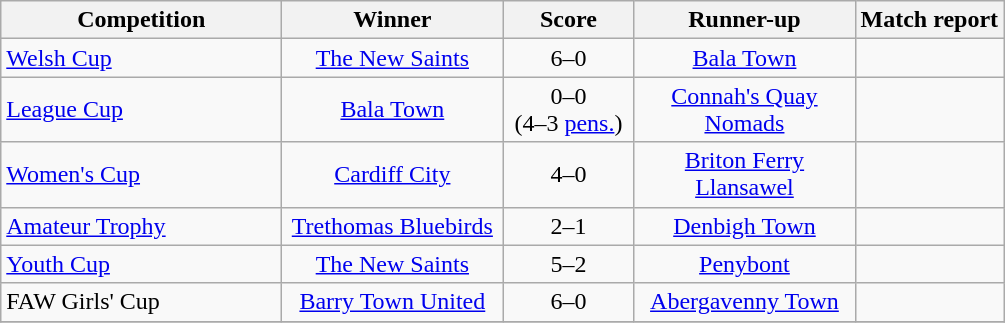<table class="wikitable" style="text-align:center">
<tr>
<th width=180>Competition</th>
<th width=140>Winner</th>
<th width=80>Score</th>
<th width=140>Runner-up</th>
<th>Match report</th>
</tr>
<tr>
<td align=left><a href='#'>Welsh Cup</a></td>
<td><a href='#'>The New Saints</a></td>
<td>6–0</td>
<td><a href='#'>Bala Town</a></td>
<td></td>
</tr>
<tr>
<td align=left><a href='#'>League Cup</a></td>
<td><a href='#'>Bala Town</a></td>
<td>0–0 <br>(4–3 <a href='#'>pens.</a>)</td>
<td><a href='#'>Connah's Quay Nomads</a></td>
<td></td>
</tr>
<tr>
<td align=left><a href='#'>Women's Cup</a></td>
<td><a href='#'>Cardiff City</a></td>
<td>4–0</td>
<td><a href='#'>Briton Ferry Llansawel</a></td>
<td></td>
</tr>
<tr>
<td align=left><a href='#'>Amateur Trophy</a></td>
<td><a href='#'>Trethomas Bluebirds</a></td>
<td>2–1</td>
<td><a href='#'>Denbigh Town</a></td>
<td></td>
</tr>
<tr>
<td align=left><a href='#'>Youth Cup</a></td>
<td><a href='#'>The New Saints</a></td>
<td>5–2</td>
<td><a href='#'>Penybont</a></td>
<td></td>
</tr>
<tr>
<td align=left>FAW Girls' Cup</td>
<td><a href='#'>Barry Town United</a></td>
<td>6–0</td>
<td><a href='#'>Abergavenny Town</a></td>
<td></td>
</tr>
<tr>
</tr>
</table>
